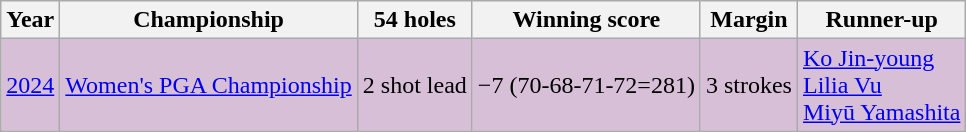<table class="wikitable">
<tr>
<th>Year</th>
<th>Championship</th>
<th>54 holes</th>
<th>Winning score</th>
<th>Margin</th>
<th>Runner-up</th>
</tr>
<tr style="background:#D8BFD8;">
<td><a href='#'>2024</a></td>
<td><a href='#'>Women's PGA Championship</a></td>
<td>2 shot lead</td>
<td>−7 (70-68-71-72=281)</td>
<td>3 strokes</td>
<td> <a href='#'>Ko Jin-young</a><br> <a href='#'>Lilia Vu</a><br> <a href='#'>Miyū Yamashita</a></td>
</tr>
</table>
